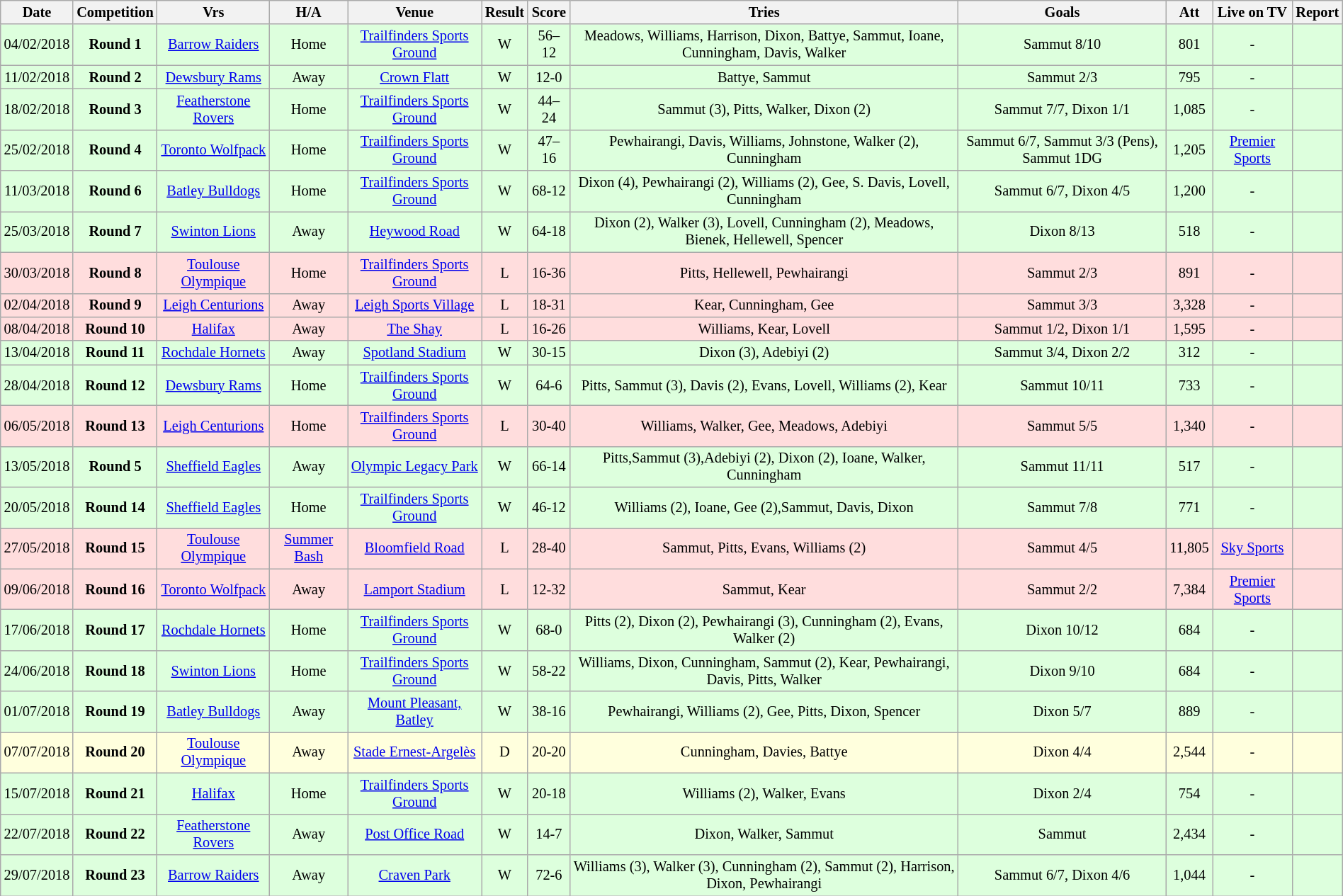<table class="wikitable" style="font-size:85%;" width="100%">
<tr>
<th>Date</th>
<th>Competition</th>
<th>Vrs</th>
<th>H/A</th>
<th>Venue</th>
<th>Result</th>
<th>Score</th>
<th>Tries</th>
<th>Goals</th>
<th>Att</th>
<th>Live on TV</th>
<th>Report</th>
</tr>
<tr style="background:#ddffdd;" width=20 | >
<td align=center>04/02/2018</td>
<td align=center><strong>Round 1</strong></td>
<td align=center> <a href='#'>Barrow Raiders</a></td>
<td align=center>Home</td>
<td align=center><a href='#'>Trailfinders Sports Ground</a></td>
<td align=center>W</td>
<td align=center>56–12</td>
<td align=center>Meadows, Williams, Harrison, Dixon, Battye, Sammut, Ioane, Cunningham, Davis, Walker</td>
<td align=center>Sammut 8/10</td>
<td align=center>801</td>
<td align=center>-</td>
<td align=center> </td>
</tr>
<tr style="background:#ddffdd;" width=20 | >
<td align=center>11/02/2018</td>
<td align=center><strong>Round 2</strong></td>
<td align=center> <a href='#'>Dewsbury Rams</a></td>
<td align=center>Away</td>
<td align=center><a href='#'>Crown Flatt</a></td>
<td align=center>W</td>
<td align=center>12-0</td>
<td align=center>Battye, Sammut</td>
<td align=center>Sammut 2/3</td>
<td align=center>795</td>
<td align=center>-</td>
<td align=center></td>
</tr>
<tr style="background:#ddffdd;" width=20 | >
<td align=center>18/02/2018</td>
<td align=center><strong>Round 3</strong></td>
<td align=center> <a href='#'>Featherstone Rovers</a></td>
<td align=center>Home</td>
<td align=center><a href='#'>Trailfinders Sports Ground</a></td>
<td align=center>W</td>
<td align=center>44–24</td>
<td align=center>Sammut (3), Pitts, Walker, Dixon (2)</td>
<td align=center>Sammut 7/7, Dixon 1/1</td>
<td align=center>1,085</td>
<td align=center>-</td>
<td align=center></td>
</tr>
<tr style="background:#ddffdd;" width=20 | >
<td align=center>25/02/2018</td>
<td align=center><strong>Round 4</strong></td>
<td align=center> <a href='#'>Toronto Wolfpack</a></td>
<td align=center>Home</td>
<td align=center><a href='#'>Trailfinders Sports Ground</a></td>
<td align=center>W</td>
<td align=center>47–16</td>
<td align=center>Pewhairangi, Davis, Williams, Johnstone, Walker (2), Cunningham</td>
<td align=center>Sammut 6/7, Sammut 3/3 (Pens), Sammut 1DG</td>
<td align=center>1,205</td>
<td align=center><a href='#'>Premier Sports</a></td>
<td align=center></td>
</tr>
<tr style="background:#ddffdd;" width=20 | >
<td align=center>11/03/2018</td>
<td align=center><strong>Round 6</strong></td>
<td align=center> <a href='#'>Batley Bulldogs</a></td>
<td align=center>Home</td>
<td align=center><a href='#'>Trailfinders Sports Ground</a></td>
<td align=center>W</td>
<td align=center>68-12</td>
<td align=center>Dixon (4), Pewhairangi (2), Williams (2), Gee, S. Davis, Lovell, Cunningham</td>
<td align=center>Sammut 6/7, Dixon 4/5</td>
<td align=center>1,200</td>
<td align=center>-</td>
<td align=center></td>
</tr>
<tr style="background:#ddffdd;" width=20 | >
<td align=center>25/03/2018</td>
<td align=center><strong>Round 7</strong></td>
<td align=center> <a href='#'>Swinton Lions</a></td>
<td align=center>Away</td>
<td align=center><a href='#'>Heywood Road</a></td>
<td align=center>W</td>
<td align=center>64-18</td>
<td align=center>Dixon (2), Walker (3), Lovell, Cunningham (2), Meadows, Bienek, Hellewell, Spencer</td>
<td align=center>Dixon 8/13</td>
<td align=center>518</td>
<td align=center>-</td>
<td align=center></td>
</tr>
<tr style="background:#ffdddd;" width=20 | >
<td align=center>30/03/2018</td>
<td align=center><strong>Round 8</strong></td>
<td align=center> <a href='#'>Toulouse Olympique</a></td>
<td align=center>Home</td>
<td align=center><a href='#'>Trailfinders Sports Ground</a></td>
<td align=center>L</td>
<td align=center>16-36</td>
<td align=center>Pitts, Hellewell, Pewhairangi</td>
<td align=center>Sammut 2/3</td>
<td align=center>891</td>
<td align=center>-</td>
<td align=center></td>
</tr>
<tr style="background:#ffdddd;" width=20 | >
<td align=center>02/04/2018</td>
<td align=center><strong>Round 9</strong></td>
<td align=center> <a href='#'>Leigh Centurions</a></td>
<td align=center>Away</td>
<td align=center><a href='#'>Leigh Sports Village</a></td>
<td align=center>L</td>
<td align=center>18-31</td>
<td align=center>Kear, Cunningham, Gee</td>
<td align=center>Sammut 3/3</td>
<td align=center>3,328</td>
<td align=center>-</td>
<td align=center></td>
</tr>
<tr style="background:#ffdddd;" width=20 | >
<td align=center>08/04/2018</td>
<td align=center><strong>Round 10</strong></td>
<td align=center> <a href='#'>Halifax</a></td>
<td align=center>Away</td>
<td align=center><a href='#'>The Shay</a></td>
<td align=center>L</td>
<td align=center>16-26</td>
<td align=center>Williams, Kear, Lovell</td>
<td align=center>Sammut 1/2, Dixon 1/1</td>
<td align=center>1,595</td>
<td align=center>-</td>
<td align=center></td>
</tr>
<tr style="background:#ddffdd;" width=20 | >
<td align=center>13/04/2018</td>
<td align=center><strong>Round 11</strong></td>
<td align=center> <a href='#'>Rochdale Hornets</a></td>
<td align=center>Away</td>
<td align=center><a href='#'>Spotland Stadium</a></td>
<td align=center>W</td>
<td align=center>30-15</td>
<td align=center>Dixon (3), Adebiyi (2)</td>
<td align=center>Sammut 3/4, Dixon 2/2</td>
<td align=center>312</td>
<td align=center>-</td>
<td align=center></td>
</tr>
<tr style="background:#ddffdd;" width=20 | >
<td align=center>28/04/2018</td>
<td align=center><strong>Round 12</strong></td>
<td align=center> <a href='#'>Dewsbury Rams</a></td>
<td align=center>Home</td>
<td align=center><a href='#'>Trailfinders Sports Ground</a></td>
<td align=center>W</td>
<td align=center>64-6</td>
<td align=center>Pitts, Sammut (3), Davis (2), Evans, Lovell, Williams (2), Kear</td>
<td align=center>Sammut 10/11</td>
<td align=center>733</td>
<td align=center>-</td>
<td align=center></td>
</tr>
<tr style="background:#ffdddd;" width=20 | >
<td align=center>06/05/2018</td>
<td align=center><strong>Round 13</strong></td>
<td align=center> <a href='#'>Leigh Centurions</a></td>
<td align=center>Home</td>
<td align=center><a href='#'>Trailfinders Sports Ground</a></td>
<td align=center>L</td>
<td align=center>30-40</td>
<td align=center>Williams, Walker, Gee, Meadows, Adebiyi</td>
<td align=center>Sammut 5/5</td>
<td align=center>1,340</td>
<td align=center>-</td>
<td align=center></td>
</tr>
<tr style="background:#ddffdd;" width=20 | >
<td align=center>13/05/2018</td>
<td align=center><strong>Round 5</strong></td>
<td align=center> <a href='#'>Sheffield Eagles</a></td>
<td align=center>Away</td>
<td align=center><a href='#'>Olympic Legacy Park</a></td>
<td align=center>W</td>
<td align=center>66-14</td>
<td align=center>Pitts,Sammut (3),Adebiyi (2), Dixon (2), Ioane, Walker, Cunningham</td>
<td align=center>Sammut 11/11</td>
<td align=center>517</td>
<td align=center>-</td>
<td align=center></td>
</tr>
<tr style="background:#ddffdd;" width=20 | >
<td align=center>20/05/2018</td>
<td align=center><strong>Round 14</strong></td>
<td align=center> <a href='#'>Sheffield Eagles</a></td>
<td align=center>Home</td>
<td align=center><a href='#'>Trailfinders Sports Ground</a></td>
<td align=center>W</td>
<td align=center>46-12</td>
<td align=center>Williams (2), Ioane, Gee (2),Sammut, Davis, Dixon</td>
<td align=center>Sammut 7/8</td>
<td align=center>771</td>
<td align=center>-</td>
<td align=center></td>
</tr>
<tr style="background:#ffdddd;" width=20 | >
<td align=center>27/05/2018</td>
<td align=center><strong>Round 15</strong></td>
<td align=center> <a href='#'>Toulouse Olympique</a></td>
<td align=center><a href='#'>Summer Bash</a></td>
<td align=center><a href='#'>Bloomfield Road</a></td>
<td align=center>L</td>
<td align=center>28-40</td>
<td align=center>Sammut, Pitts, Evans, Williams (2)</td>
<td align=center>Sammut 4/5</td>
<td align=center>11,805</td>
<td align=center><a href='#'>Sky Sports</a></td>
<td align=center></td>
</tr>
<tr style="background:#ffdddd;" width=20 | >
<td align=center>09/06/2018</td>
<td align=center><strong>Round 16</strong></td>
<td align=center> <a href='#'>Toronto Wolfpack</a></td>
<td align=center>Away</td>
<td align=center><a href='#'>Lamport Stadium</a></td>
<td align=center>L</td>
<td align=center>12-32</td>
<td align=center>Sammut, Kear</td>
<td align=center>Sammut 2/2</td>
<td align=center>7,384</td>
<td align=center><a href='#'>Premier Sports</a></td>
<td align=center></td>
</tr>
<tr style="background:#ddffdd;" width=20 | >
<td align=center>17/06/2018</td>
<td align=center><strong>Round 17</strong></td>
<td align=center> <a href='#'>Rochdale Hornets</a></td>
<td align=center>Home</td>
<td align=center><a href='#'>Trailfinders Sports Ground</a></td>
<td align=center>W</td>
<td align=center>68-0</td>
<td align=center>Pitts (2), Dixon (2), Pewhairangi (3), Cunningham (2), Evans, Walker (2)</td>
<td align=center>Dixon 10/12</td>
<td align=center>684</td>
<td align=center>-</td>
<td align=center></td>
</tr>
<tr style="background:#ddffdd;" width=20 | >
<td align=center>24/06/2018</td>
<td align=center><strong>Round 18</strong></td>
<td align=center> <a href='#'>Swinton Lions</a></td>
<td align=center>Home</td>
<td align=center><a href='#'>Trailfinders Sports Ground</a></td>
<td align=center>W</td>
<td align=center>58-22</td>
<td align=center>Williams, Dixon, Cunningham, Sammut (2), Kear, Pewhairangi, Davis, Pitts, Walker</td>
<td align=center>Dixon 9/10</td>
<td align=center>684</td>
<td align=center>-</td>
<td align=center></td>
</tr>
<tr style="background:#ddffdd;" width=20 | >
<td align=center>01/07/2018</td>
<td align=center><strong>Round 19</strong></td>
<td align=center> <a href='#'>Batley Bulldogs</a></td>
<td align=center>Away</td>
<td align=center><a href='#'>Mount Pleasant, Batley</a></td>
<td align=center>W</td>
<td align=center>38-16</td>
<td align=center>Pewhairangi, Williams (2), Gee, Pitts, Dixon, Spencer</td>
<td align=center>Dixon 5/7</td>
<td align=center>889</td>
<td align=center>-</td>
<td align=center></td>
</tr>
<tr style="background:#ffffdd;" width=20 | >
<td align=center>07/07/2018</td>
<td align=center><strong>Round 20</strong></td>
<td align=center> <a href='#'>Toulouse Olympique</a></td>
<td align=center>Away</td>
<td align=center><a href='#'>Stade Ernest-Argelès</a></td>
<td align=center>D</td>
<td align=center>20-20</td>
<td align=center>Cunningham, Davies, Battye</td>
<td align=center>Dixon 4/4</td>
<td align=center>2,544</td>
<td align=center>-</td>
<td align=center></td>
</tr>
<tr style="background:#ddffdd;" width=20 | >
<td align=center>15/07/2018</td>
<td align=center><strong>Round 21</strong></td>
<td align=center> <a href='#'>Halifax</a></td>
<td align=center>Home</td>
<td align=center><a href='#'>Trailfinders Sports Ground</a></td>
<td align=center>W</td>
<td align=center>20-18</td>
<td align=center>Williams (2), Walker, Evans</td>
<td align=center>Dixon 2/4</td>
<td align=center>754</td>
<td align=center>-</td>
<td align=center></td>
</tr>
<tr style="background:#ddffdd;" width=20 | >
<td align=center>22/07/2018</td>
<td align=center><strong>Round 22</strong></td>
<td align=center> <a href='#'>Featherstone Rovers</a></td>
<td align=center>Away</td>
<td align=center><a href='#'>Post Office Road</a></td>
<td align=center>W</td>
<td align=center>14-7</td>
<td align=center>Dixon, Walker, Sammut</td>
<td align=center>Sammut</td>
<td align=center>2,434</td>
<td align=center>-</td>
<td align=center></td>
</tr>
<tr style="background:#ddffdd;" width=20 | >
<td align=center>29/07/2018</td>
<td align=center><strong>Round 23</strong></td>
<td align=center> <a href='#'>Barrow Raiders</a></td>
<td align=center>Away</td>
<td align=center><a href='#'>Craven Park</a></td>
<td align=center>W</td>
<td align=center>72-6</td>
<td align=center>Williams (3), Walker (3), Cunningham (2), Sammut (2), Harrison, Dixon, Pewhairangi</td>
<td align=center>Sammut 6/7, Dixon 4/6</td>
<td align=center>1,044</td>
<td align=center>-</td>
<td align=center></td>
</tr>
</table>
